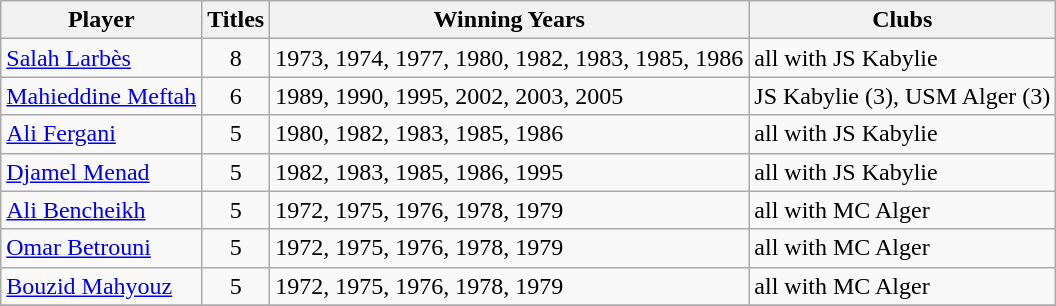<table class="wikitable">
<tr>
<th>Player</th>
<th>Titles</th>
<th>Winning Years</th>
<th>Clubs</th>
</tr>
<tr>
<td> <a href='#'>Salah Larbès</a></td>
<td align=center>8</td>
<td>1973, 1974, 1977, 1980, 1982, 1983, 1985, 1986</td>
<td>all with JS Kabylie</td>
</tr>
<tr>
<td> <a href='#'>Mahieddine Meftah</a></td>
<td align=center>6</td>
<td>1989, 1990, 1995, 2002, 2003, 2005</td>
<td>JS Kabylie (3), USM Alger (3)</td>
</tr>
<tr>
<td> <a href='#'>Ali Fergani</a></td>
<td align=center>5</td>
<td>1980, 1982, 1983, 1985, 1986</td>
<td>all with JS Kabylie</td>
</tr>
<tr>
<td> <a href='#'>Djamel Menad</a></td>
<td align=center>5</td>
<td>1982, 1983, 1985, 1986, 1995</td>
<td>all with JS Kabylie</td>
</tr>
<tr>
<td> <a href='#'>Ali Bencheikh</a></td>
<td align=center>5</td>
<td>1972, 1975, 1976, 1978, 1979</td>
<td>all with MC Alger</td>
</tr>
<tr>
<td> <a href='#'>Omar Betrouni</a></td>
<td align=center>5</td>
<td>1972, 1975, 1976, 1978, 1979</td>
<td>all with MC Alger</td>
</tr>
<tr>
<td> <a href='#'>Bouzid Mahyouz</a></td>
<td align=center>5</td>
<td>1972, 1975, 1976, 1978, 1979</td>
<td>all with MC Alger</td>
</tr>
<tr>
</tr>
</table>
